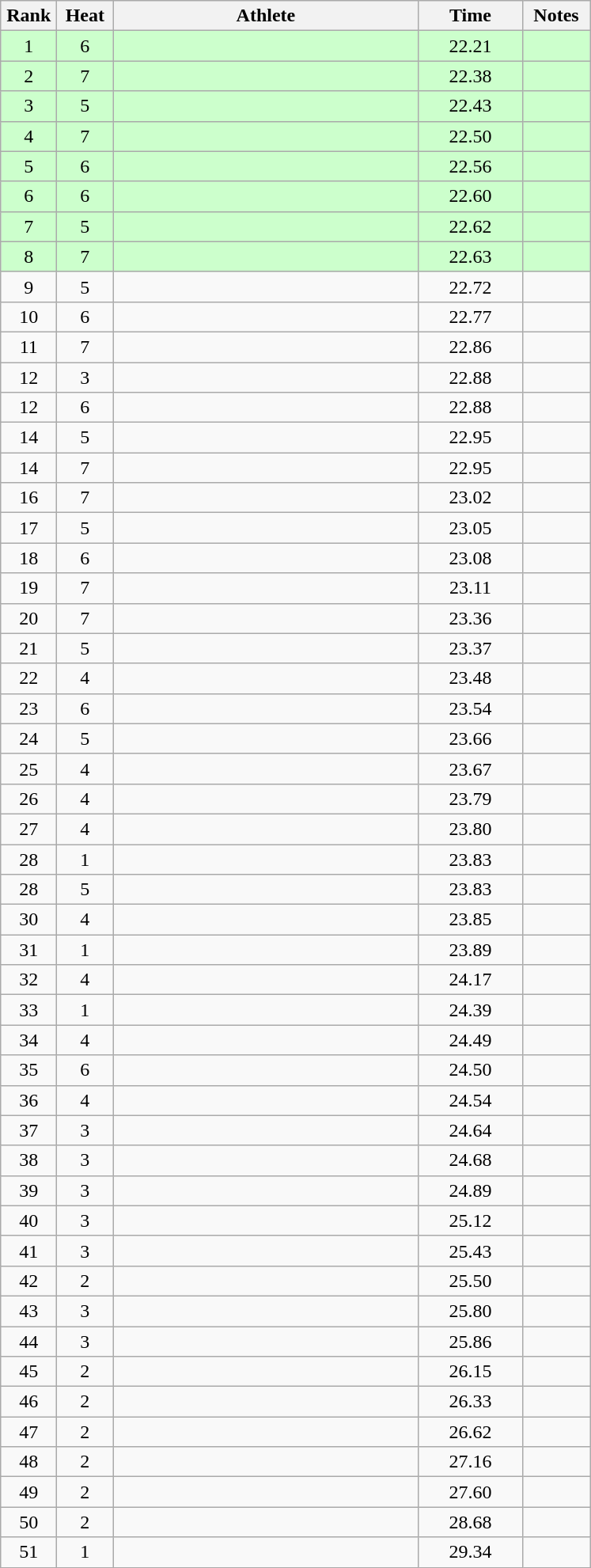<table class="wikitable" style="text-align:center">
<tr>
<th width=40>Rank</th>
<th width=40>Heat</th>
<th width=250>Athlete</th>
<th width=80>Time</th>
<th width=50>Notes</th>
</tr>
<tr bgcolor=ccffcc>
<td>1</td>
<td>6</td>
<td align=left></td>
<td>22.21</td>
<td></td>
</tr>
<tr bgcolor=ccffcc>
<td>2</td>
<td>7</td>
<td align=left></td>
<td>22.38</td>
<td></td>
</tr>
<tr bgcolor=ccffcc>
<td>3</td>
<td>5</td>
<td align=left></td>
<td>22.43</td>
<td></td>
</tr>
<tr bgcolor=ccffcc>
<td>4</td>
<td>7</td>
<td align=left></td>
<td>22.50</td>
<td></td>
</tr>
<tr bgcolor=ccffcc>
<td>5</td>
<td>6</td>
<td align=left></td>
<td>22.56</td>
<td></td>
</tr>
<tr bgcolor=ccffcc>
<td>6</td>
<td>6</td>
<td align=left></td>
<td>22.60</td>
<td></td>
</tr>
<tr bgcolor=ccffcc>
<td>7</td>
<td>5</td>
<td align=left></td>
<td>22.62</td>
<td></td>
</tr>
<tr bgcolor=ccffcc>
<td>8</td>
<td>7</td>
<td align=left></td>
<td>22.63</td>
<td></td>
</tr>
<tr>
<td>9</td>
<td>5</td>
<td align=left></td>
<td>22.72</td>
<td></td>
</tr>
<tr>
<td>10</td>
<td>6</td>
<td align=left></td>
<td>22.77</td>
<td></td>
</tr>
<tr>
<td>11</td>
<td>7</td>
<td align=left></td>
<td>22.86</td>
<td></td>
</tr>
<tr>
<td>12</td>
<td>3</td>
<td align=left></td>
<td>22.88</td>
<td></td>
</tr>
<tr>
<td>12</td>
<td>6</td>
<td align=left></td>
<td>22.88</td>
<td></td>
</tr>
<tr>
<td>14</td>
<td>5</td>
<td align=left></td>
<td>22.95</td>
<td></td>
</tr>
<tr>
<td>14</td>
<td>7</td>
<td align=left></td>
<td>22.95</td>
<td></td>
</tr>
<tr>
<td>16</td>
<td>7</td>
<td align=left></td>
<td>23.02</td>
<td></td>
</tr>
<tr>
<td>17</td>
<td>5</td>
<td align=left></td>
<td>23.05</td>
<td></td>
</tr>
<tr>
<td>18</td>
<td>6</td>
<td align=left></td>
<td>23.08</td>
<td></td>
</tr>
<tr>
<td>19</td>
<td>7</td>
<td align=left></td>
<td>23.11</td>
<td></td>
</tr>
<tr>
<td>20</td>
<td>7</td>
<td align=left></td>
<td>23.36</td>
<td></td>
</tr>
<tr>
<td>21</td>
<td>5</td>
<td align=left></td>
<td>23.37</td>
<td></td>
</tr>
<tr>
<td>22</td>
<td>4</td>
<td align=left></td>
<td>23.48</td>
<td></td>
</tr>
<tr>
<td>23</td>
<td>6</td>
<td align=left></td>
<td>23.54</td>
<td></td>
</tr>
<tr>
<td>24</td>
<td>5</td>
<td align=left></td>
<td>23.66</td>
<td></td>
</tr>
<tr>
<td>25</td>
<td>4</td>
<td align=left></td>
<td>23.67</td>
<td></td>
</tr>
<tr>
<td>26</td>
<td>4</td>
<td align=left></td>
<td>23.79</td>
<td></td>
</tr>
<tr>
<td>27</td>
<td>4</td>
<td align=left></td>
<td>23.80</td>
<td></td>
</tr>
<tr>
<td>28</td>
<td>1</td>
<td align=left></td>
<td>23.83</td>
<td></td>
</tr>
<tr>
<td>28</td>
<td>5</td>
<td align=left></td>
<td>23.83</td>
<td></td>
</tr>
<tr>
<td>30</td>
<td>4</td>
<td align=left></td>
<td>23.85</td>
<td></td>
</tr>
<tr>
<td>31</td>
<td>1</td>
<td align=left></td>
<td>23.89</td>
<td></td>
</tr>
<tr>
<td>32</td>
<td>4</td>
<td align=left></td>
<td>24.17</td>
<td></td>
</tr>
<tr>
<td>33</td>
<td>1</td>
<td align=left></td>
<td>24.39</td>
<td></td>
</tr>
<tr>
<td>34</td>
<td>4</td>
<td align=left></td>
<td>24.49</td>
<td></td>
</tr>
<tr>
<td>35</td>
<td>6</td>
<td align=left></td>
<td>24.50</td>
<td></td>
</tr>
<tr>
<td>36</td>
<td>4</td>
<td align=left></td>
<td>24.54</td>
<td></td>
</tr>
<tr>
<td>37</td>
<td>3</td>
<td align=left></td>
<td>24.64</td>
<td></td>
</tr>
<tr>
<td>38</td>
<td>3</td>
<td align=left></td>
<td>24.68</td>
<td></td>
</tr>
<tr>
<td>39</td>
<td>3</td>
<td align=left></td>
<td>24.89</td>
<td></td>
</tr>
<tr>
<td>40</td>
<td>3</td>
<td align=left></td>
<td>25.12</td>
<td></td>
</tr>
<tr>
<td>41</td>
<td>3</td>
<td align=left></td>
<td>25.43</td>
<td></td>
</tr>
<tr>
<td>42</td>
<td>2</td>
<td align=left></td>
<td>25.50</td>
<td></td>
</tr>
<tr>
<td>43</td>
<td>3</td>
<td align=left></td>
<td>25.80</td>
<td></td>
</tr>
<tr>
<td>44</td>
<td>3</td>
<td align=left></td>
<td>25.86</td>
<td></td>
</tr>
<tr>
<td>45</td>
<td>2</td>
<td align=left></td>
<td>26.15</td>
<td></td>
</tr>
<tr>
<td>46</td>
<td>2</td>
<td align=left></td>
<td>26.33</td>
<td></td>
</tr>
<tr>
<td>47</td>
<td>2</td>
<td align=left></td>
<td>26.62</td>
<td></td>
</tr>
<tr>
<td>48</td>
<td>2</td>
<td align=left></td>
<td>27.16</td>
<td></td>
</tr>
<tr>
<td>49</td>
<td>2</td>
<td align=left></td>
<td>27.60</td>
<td></td>
</tr>
<tr>
<td>50</td>
<td>2</td>
<td align=left></td>
<td>28.68</td>
<td></td>
</tr>
<tr>
<td>51</td>
<td>1</td>
<td align=left></td>
<td>29.34</td>
<td></td>
</tr>
</table>
